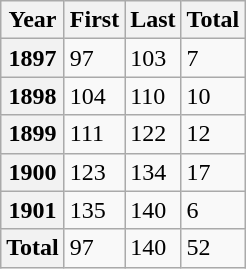<table class="wikitable">
<tr>
<th>Year</th>
<th>First</th>
<th>Last</th>
<th>Total</th>
</tr>
<tr>
<th>1897</th>
<td>97</td>
<td>103</td>
<td>7</td>
</tr>
<tr>
<th>1898</th>
<td>104</td>
<td>110</td>
<td>10</td>
</tr>
<tr>
<th>1899</th>
<td>111</td>
<td>122</td>
<td>12</td>
</tr>
<tr>
<th>1900</th>
<td>123</td>
<td>134</td>
<td>17</td>
</tr>
<tr>
<th>1901</th>
<td>135</td>
<td>140</td>
<td>6</td>
</tr>
<tr>
<th>Total</th>
<td>97</td>
<td>140</td>
<td>52</td>
</tr>
</table>
